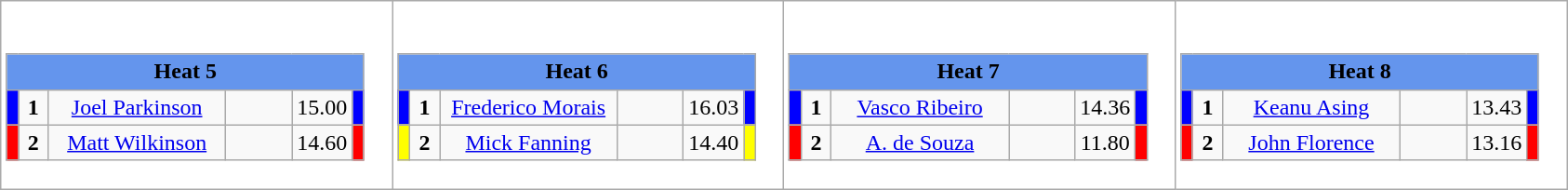<table class="wikitable" style="background:#fff;">
<tr>
<td><div><br><table class="wikitable">
<tr>
<td colspan="6"  style="text-align:center; background:#6495ed;"><strong>Heat 5</strong></td>
</tr>
<tr>
<td style="width:01px; background: #00f;"></td>
<td style="width:14px; text-align:center;"><strong>1</strong></td>
<td style="width:120px; text-align:center;"><a href='#'>Joel Parkinson</a></td>
<td style="width:40px; text-align:center;"></td>
<td style="width:20px; text-align:center;">15.00</td>
<td style="width:01px; background: #00f;"></td>
</tr>
<tr>
<td style="width:01px; background: #f00;"></td>
<td style="width:14px; text-align:center;"><strong>2</strong></td>
<td style="width:120px; text-align:center;"><a href='#'>Matt Wilkinson</a></td>
<td style="width:40px; text-align:center;"></td>
<td style="width:20px; text-align:center;">14.60</td>
<td style="width:01px; background: #f00;"></td>
</tr>
</table>
</div></td>
<td><div><br><table class="wikitable">
<tr>
<td colspan="6"  style="text-align:center; background:#6495ed;"><strong>Heat 6</strong></td>
</tr>
<tr>
<td style="width:01px; background: #00f;"></td>
<td style="width:14px; text-align:center;"><strong>1</strong></td>
<td style="width:120px; text-align:center;"><a href='#'>Frederico Morais</a></td>
<td style="width:40px; text-align:center;"></td>
<td style="width:20px; text-align:center;">16.03</td>
<td style="width:01px; background: #00f;"></td>
</tr>
<tr>
<td style="width:01px; background: #ff0;"></td>
<td style="width:14px; text-align:center;"><strong>2</strong></td>
<td style="width:120px; text-align:center;"><a href='#'>Mick Fanning</a></td>
<td style="width:40px; text-align:center;"></td>
<td style="width:20px; text-align:center;">14.40</td>
<td style="width:01px; background: #ff0;"></td>
</tr>
</table>
</div></td>
<td><div><br><table class="wikitable">
<tr>
<td colspan="6"  style="text-align:center; background:#6495ed;"><strong>Heat 7</strong></td>
</tr>
<tr>
<td style="width:01px; background: #00f;"></td>
<td style="width:14px; text-align:center;"><strong>1</strong></td>
<td style="width:120px; text-align:center;"><a href='#'>Vasco Ribeiro</a></td>
<td style="width:40px; text-align:center;"></td>
<td style="width:20px; text-align:center;">14.36</td>
<td style="width:01px; background: #00f;"></td>
</tr>
<tr>
<td style="width:01px; background: #f00;"></td>
<td style="width:14px; text-align:center;"><strong>2</strong></td>
<td style="width:120px; text-align:center;"><a href='#'>A. de Souza</a></td>
<td style="width:40px; text-align:center;"></td>
<td style="width:20px; text-align:center;">11.80</td>
<td style="width:01px; background: #f00;"></td>
</tr>
</table>
</div></td>
<td><div><br><table class="wikitable">
<tr>
<td colspan="6"  style="text-align:center; background:#6495ed;"><strong>Heat 8</strong></td>
</tr>
<tr>
<td style="width:01px; background: #00f;"></td>
<td style="width:14px; text-align:center;"><strong>1</strong></td>
<td style="width:120px; text-align:center;"><a href='#'>Keanu Asing</a></td>
<td style="width:40px; text-align:center;"></td>
<td style="width:20px; text-align:center;">13.43</td>
<td style="width:01px; background: #00f;"></td>
</tr>
<tr>
<td style="width:01px; background: #f00;"></td>
<td style="width:14px; text-align:center;"><strong>2</strong></td>
<td style="width:120px; text-align:center;"><a href='#'>John Florence</a></td>
<td style="width:40px; text-align:center;"></td>
<td style="width:20px; text-align:center;">13.16</td>
<td style="width:01px; background: #f00;"></td>
</tr>
</table>
</div></td>
</tr>
</table>
